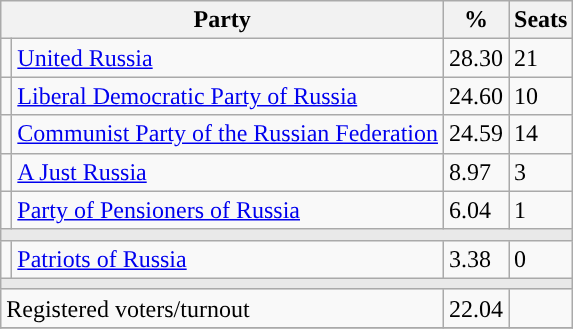<table class="wikitable">
<tr>
<th colspan=2>Party</th>
<th>%</th>
<th>Seats</th>
</tr>
<tr>
<td style="background:"></td>
<td><a href='#'>United Russia</a></td>
<td>28.30</td>
<td>21</td>
</tr>
<tr>
<td style="background:"></td>
<td><a href='#'>Liberal Democratic Party of Russia</a></td>
<td>24.60</td>
<td>10</td>
</tr>
<tr>
<td style="background:"></td>
<td><a href='#'>Communist Party of the Russian Federation</a></td>
<td>24.59</td>
<td>14</td>
</tr>
<tr>
<td style="background:"></td>
<td><a href='#'>A Just Russia</a></td>
<td>8.97</td>
<td>3</td>
</tr>
<tr>
<td style="background:"></td>
<td><a href='#'>Party of Pensioners of Russia</a></td>
<td>6.04</td>
<td>1</td>
</tr>
<tr>
<td colspan=4 style="background:#E9E9E9;"></td>
</tr>
<tr>
<td style="background:"></td>
<td><a href='#'>Patriots of Russia</a></td>
<td>3.38</td>
<td>0</td>
</tr>
<tr>
<td colspan=4 style="background:#E9E9E9;"></td>
</tr>
<tr>
<td align=left colspan=2>Registered voters/turnout</td>
<td>22.04</td>
<td></td>
</tr>
<tr>
</tr>
</table>
